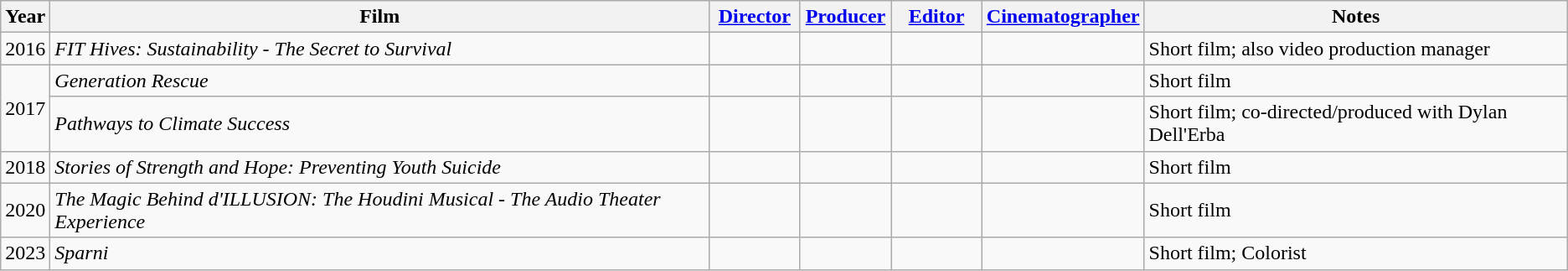<table class="wikitable unsortable">
<tr>
<th>Year</th>
<th>Film</th>
<th width="65"><a href='#'>Director</a></th>
<th width="65"><a href='#'>Producer</a></th>
<th width="65"><a href='#'>Editor</a></th>
<th width="65"><a href='#'>Cinematographer</a></th>
<th>Notes</th>
</tr>
<tr>
<td>2016</td>
<td><em>FIT Hives: Sustainability - The Secret to Survival</em></td>
<td></td>
<td></td>
<td></td>
<td></td>
<td>Short film; also video production manager</td>
</tr>
<tr>
<td rowspan=2>2017</td>
<td><em>Generation Rescue</em></td>
<td></td>
<td></td>
<td></td>
<td></td>
<td>Short film</td>
</tr>
<tr>
<td><em>Pathways to Climate Success</em></td>
<td></td>
<td></td>
<td></td>
<td></td>
<td>Short film; co-directed/produced with Dylan Dell'Erba</td>
</tr>
<tr>
<td>2018</td>
<td><em>Stories of Strength and Hope: Preventing Youth Suicide</em></td>
<td></td>
<td></td>
<td></td>
<td></td>
<td>Short film</td>
</tr>
<tr>
<td>2020</td>
<td><em>The Magic Behind d'ILLUSION: The Houdini Musical - The Audio Theater Experience</em></td>
<td></td>
<td></td>
<td></td>
<td></td>
<td>Short film</td>
</tr>
<tr>
<td>2023</td>
<td><em>Sparni</em></td>
<td></td>
<td></td>
<td></td>
<td></td>
<td>Short film; Colorist</td>
</tr>
</table>
